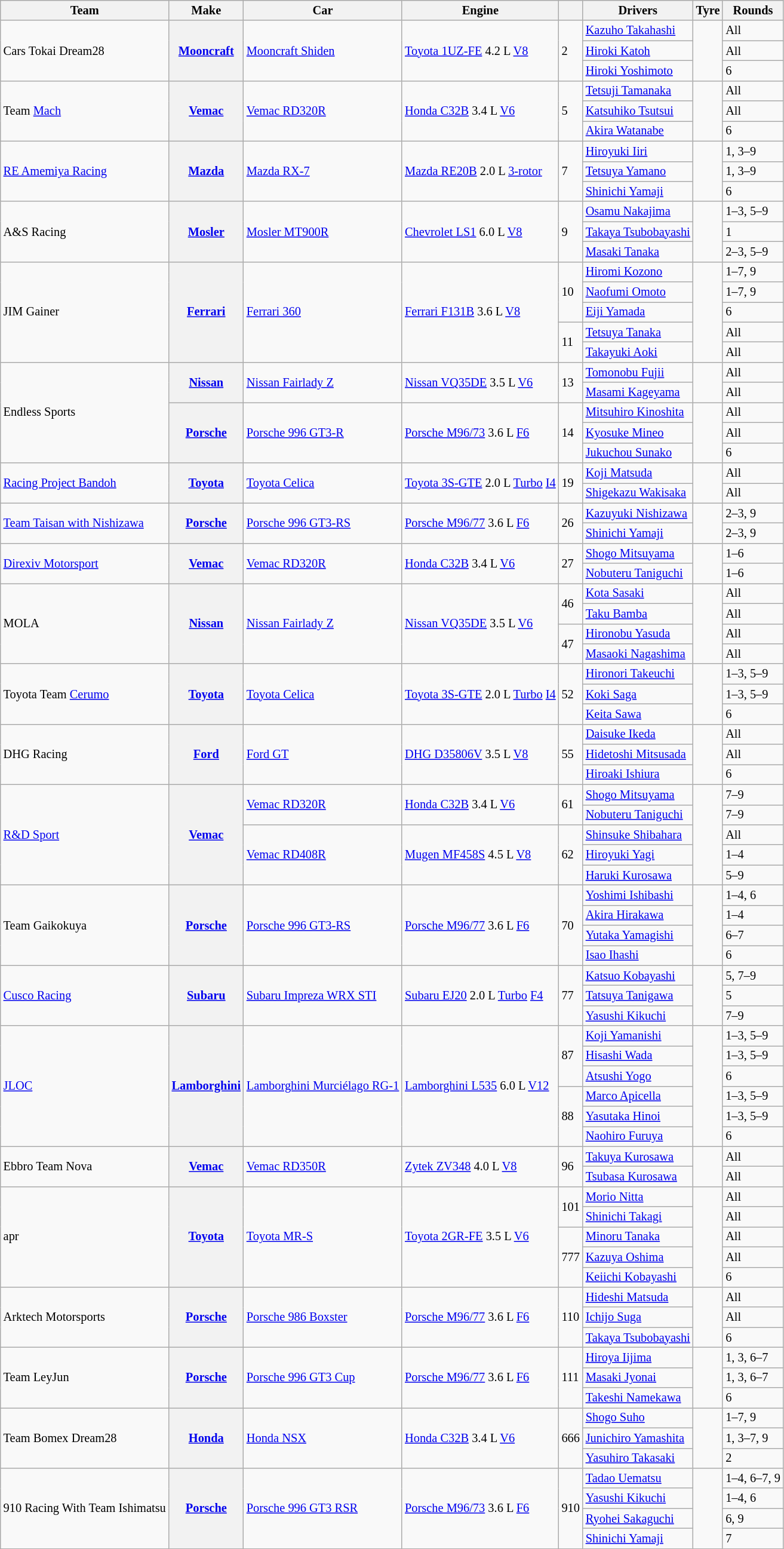<table class="wikitable" style="font-size: 85%">
<tr>
<th>Team</th>
<th>Make</th>
<th>Car</th>
<th>Engine</th>
<th></th>
<th>Drivers</th>
<th>Tyre</th>
<th>Rounds</th>
</tr>
<tr>
<td rowspan=3>Cars Tokai Dream28</td>
<th rowspan=3><a href='#'>Mooncraft</a></th>
<td rowspan=3><a href='#'>Mooncraft Shiden</a></td>
<td rowspan=3><a href='#'>Toyota 1UZ-FE</a> 4.2 L <a href='#'>V8</a></td>
<td rowspan=3>2</td>
<td> <a href='#'>Kazuho Takahashi</a></td>
<td align=center rowspan=3></td>
<td>All</td>
</tr>
<tr>
<td> <a href='#'>Hiroki Katoh</a></td>
<td>All</td>
</tr>
<tr>
<td> <a href='#'>Hiroki Yoshimoto</a></td>
<td>6</td>
</tr>
<tr>
<td rowspan=3>Team <a href='#'>Mach</a></td>
<th rowspan=3><a href='#'>Vemac</a></th>
<td rowspan=3><a href='#'>Vemac RD320R</a></td>
<td rowspan=3><a href='#'>Honda C32B</a> 3.4 L <a href='#'>V6</a></td>
<td rowspan=3>5</td>
<td> <a href='#'>Tetsuji Tamanaka</a></td>
<td align="center" rowspan=3></td>
<td>All</td>
</tr>
<tr>
<td> <a href='#'>Katsuhiko Tsutsui</a></td>
<td>All</td>
</tr>
<tr>
<td> <a href='#'>Akira Watanabe</a></td>
<td>6</td>
</tr>
<tr>
<td rowspan=3><a href='#'>RE Amemiya Racing</a></td>
<th rowspan=3><a href='#'>Mazda</a></th>
<td rowspan=3><a href='#'>Mazda RX-7</a></td>
<td rowspan=3><a href='#'>Mazda RE20B</a> 2.0 L <a href='#'>3-rotor</a></td>
<td rowspan=3>7</td>
<td> <a href='#'>Hiroyuki Iiri</a></td>
<td align="center" rowspan=3></td>
<td>1, 3–9</td>
</tr>
<tr>
<td> <a href='#'>Tetsuya Yamano</a></td>
<td>1, 3–9</td>
</tr>
<tr>
<td> <a href='#'>Shinichi Yamaji</a></td>
<td>6</td>
</tr>
<tr>
<td rowspan=3>A&S Racing</td>
<th rowspan=3><a href='#'>Mosler</a></th>
<td rowspan=3><a href='#'>Mosler MT900R</a></td>
<td rowspan=3><a href='#'>Chevrolet LS1</a> 6.0 L <a href='#'>V8</a></td>
<td rowspan=3>9</td>
<td> <a href='#'>Osamu Nakajima</a></td>
<td rowspan=3 align="center"></td>
<td>1–3, 5–9</td>
</tr>
<tr>
<td> <a href='#'>Takaya Tsubobayashi</a></td>
<td>1</td>
</tr>
<tr>
<td> <a href='#'>Masaki Tanaka</a></td>
<td>2–3, 5–9</td>
</tr>
<tr>
<td rowspan=5>JIM Gainer</td>
<th rowspan=5><a href='#'>Ferrari</a></th>
<td rowspan=5><a href='#'>Ferrari 360</a></td>
<td rowspan=5><a href='#'>Ferrari F131B</a> 3.6 L <a href='#'>V8</a></td>
<td rowspan=3>10</td>
<td> <a href='#'>Hiromi Kozono</a></td>
<td rowspan=5 align="center"></td>
<td>1–7, 9</td>
</tr>
<tr>
<td> <a href='#'>Naofumi Omoto</a></td>
<td>1–7, 9</td>
</tr>
<tr>
<td> <a href='#'>Eiji Yamada</a></td>
<td>6</td>
</tr>
<tr>
<td rowspan=2>11</td>
<td> <a href='#'>Tetsuya Tanaka</a></td>
<td>All</td>
</tr>
<tr>
<td> <a href='#'>Takayuki Aoki</a></td>
<td>All</td>
</tr>
<tr>
<td rowspan=5>Endless Sports</td>
<th rowspan=2><a href='#'>Nissan</a></th>
<td rowspan=2><a href='#'>Nissan Fairlady Z</a></td>
<td rowspan=2><a href='#'>Nissan VQ35DE</a> 3.5 L <a href='#'>V6</a></td>
<td rowspan=2>13</td>
<td> <a href='#'>Tomonobu Fujii</a></td>
<td rowspan=2 align="center"></td>
<td>All</td>
</tr>
<tr>
<td> <a href='#'>Masami Kageyama</a></td>
<td>All</td>
</tr>
<tr>
<th rowspan=3><a href='#'>Porsche</a></th>
<td rowspan=3><a href='#'>Porsche 996 GT3-R</a></td>
<td rowspan=3><a href='#'>Porsche M96/73</a> 3.6 L <a href='#'>F6</a></td>
<td rowspan=3>14</td>
<td> <a href='#'>Mitsuhiro Kinoshita</a></td>
<td rowspan=3 align="center"></td>
<td>All</td>
</tr>
<tr>
<td> <a href='#'>Kyosuke Mineo</a></td>
<td>All</td>
</tr>
<tr>
<td> <a href='#'>Jukuchou Sunako</a></td>
<td>6</td>
</tr>
<tr>
<td rowspan=2><a href='#'>Racing Project Bandoh</a></td>
<th rowspan=2><a href='#'>Toyota</a></th>
<td rowspan=2><a href='#'>Toyota Celica</a></td>
<td rowspan=2><a href='#'>Toyota 3S-GTE</a> 2.0 L <a href='#'>Turbo</a> <a href='#'>I4</a></td>
<td rowspan=2>19</td>
<td> <a href='#'>Koji Matsuda</a></td>
<td rowspan=2 align="center"></td>
<td>All</td>
</tr>
<tr>
<td> <a href='#'>Shigekazu Wakisaka</a></td>
<td>All</td>
</tr>
<tr>
<td rowspan=2><a href='#'>Team Taisan with Nishizawa</a></td>
<th rowspan=2><a href='#'>Porsche</a></th>
<td rowspan=2><a href='#'>Porsche 996 GT3-RS</a></td>
<td rowspan=2><a href='#'>Porsche M96/77</a> 3.6 L <a href='#'>F6</a></td>
<td rowspan=2>26</td>
<td> <a href='#'>Kazuyuki Nishizawa</a></td>
<td rowspan=2 align="center"></td>
<td>2–3, 9</td>
</tr>
<tr>
<td> <a href='#'>Shinichi Yamaji</a></td>
<td>2–3, 9</td>
</tr>
<tr>
<td rowspan=2><a href='#'>Direxiv Motorsport</a></td>
<th rowspan=2><a href='#'>Vemac</a></th>
<td rowspan=2><a href='#'>Vemac RD320R</a></td>
<td rowspan=2><a href='#'>Honda C32B</a> 3.4 L <a href='#'>V6</a></td>
<td rowspan=2>27</td>
<td> <a href='#'>Shogo Mitsuyama</a></td>
<td align="center" rowspan=2></td>
<td>1–6</td>
</tr>
<tr>
<td> <a href='#'>Nobuteru Taniguchi</a></td>
<td>1–6</td>
</tr>
<tr>
<td rowspan=4>MOLA</td>
<th rowspan=4><a href='#'>Nissan</a></th>
<td rowspan=4><a href='#'>Nissan Fairlady Z</a></td>
<td rowspan=4><a href='#'>Nissan VQ35DE</a> 3.5 L <a href='#'>V6</a></td>
<td rowspan=2>46</td>
<td> <a href='#'>Kota Sasaki</a></td>
<td rowspan=4 align="center"></td>
<td>All</td>
</tr>
<tr>
<td> <a href='#'>Taku Bamba</a></td>
<td>All</td>
</tr>
<tr>
<td rowspan=2>47</td>
<td> <a href='#'>Hironobu Yasuda</a></td>
<td>All</td>
</tr>
<tr>
<td> <a href='#'>Masaoki Nagashima</a></td>
<td>All</td>
</tr>
<tr>
<td rowspan=3>Toyota Team <a href='#'>Cerumo</a></td>
<th rowspan=3><a href='#'>Toyota</a></th>
<td rowspan=3><a href='#'>Toyota Celica</a></td>
<td rowspan=3><a href='#'>Toyota 3S-GTE</a> 2.0 L <a href='#'>Turbo</a> <a href='#'>I4</a></td>
<td rowspan=3>52</td>
<td> <a href='#'>Hironori Takeuchi</a></td>
<td rowspan=3 align="center"></td>
<td>1–3, 5–9</td>
</tr>
<tr>
<td> <a href='#'>Koki Saga</a></td>
<td>1–3, 5–9</td>
</tr>
<tr>
<td> <a href='#'>Keita Sawa</a></td>
<td>6</td>
</tr>
<tr>
<td rowspan=3>DHG Racing</td>
<th rowspan=3><a href='#'>Ford</a></th>
<td rowspan=3><a href='#'>Ford GT</a></td>
<td rowspan=3><a href='#'>DHG D35806V</a> 3.5 L <a href='#'>V8</a></td>
<td rowspan=3>55</td>
<td> <a href='#'>Daisuke Ikeda</a></td>
<td rowspan=3 align="center"></td>
<td>All</td>
</tr>
<tr>
<td> <a href='#'>Hidetoshi Mitsusada</a></td>
<td>All</td>
</tr>
<tr>
<td> <a href='#'>Hiroaki Ishiura</a></td>
<td>6</td>
</tr>
<tr>
<td rowspan=5><a href='#'>R&D Sport</a></td>
<th rowspan=5><a href='#'>Vemac</a></th>
<td rowspan=2><a href='#'>Vemac RD320R</a></td>
<td rowspan=2><a href='#'>Honda C32B</a> 3.4 L <a href='#'>V6</a></td>
<td rowspan=2>61</td>
<td> <a href='#'>Shogo Mitsuyama</a></td>
<td align="center" rowspan=5></td>
<td>7–9</td>
</tr>
<tr>
<td> <a href='#'>Nobuteru Taniguchi</a></td>
<td>7–9</td>
</tr>
<tr>
<td rowspan=3><a href='#'>Vemac RD408R</a></td>
<td rowspan=3><a href='#'>Mugen MF458S</a> 4.5 L <a href='#'>V8</a></td>
<td rowspan=3>62</td>
<td> <a href='#'>Shinsuke Shibahara</a></td>
<td>All</td>
</tr>
<tr>
<td> <a href='#'>Hiroyuki Yagi</a></td>
<td>1–4</td>
</tr>
<tr>
<td> <a href='#'>Haruki Kurosawa</a></td>
<td>5–9</td>
</tr>
<tr>
<td rowspan=4>Team Gaikokuya</td>
<th rowspan=4><a href='#'>Porsche</a></th>
<td rowspan=4><a href='#'>Porsche 996 GT3-RS</a></td>
<td rowspan=4><a href='#'>Porsche M96/77</a> 3.6 L <a href='#'>F6</a></td>
<td rowspan=4>70</td>
<td> <a href='#'>Yoshimi Ishibashi</a></td>
<td rowspan=4 align="center"></td>
<td>1–4, 6</td>
</tr>
<tr>
<td> <a href='#'>Akira Hirakawa</a></td>
<td>1–4</td>
</tr>
<tr>
<td> <a href='#'>Yutaka Yamagishi</a></td>
<td>6–7</td>
</tr>
<tr>
<td> <a href='#'>Isao Ihashi</a></td>
<td>6</td>
</tr>
<tr>
<td rowspan=3><a href='#'>Cusco Racing</a></td>
<th rowspan=3><a href='#'>Subaru</a></th>
<td rowspan=3><a href='#'>Subaru Impreza WRX STI</a></td>
<td rowspan=3><a href='#'>Subaru EJ20</a> 2.0 L <a href='#'>Turbo</a> <a href='#'>F4</a></td>
<td rowspan=3>77</td>
<td> <a href='#'>Katsuo Kobayashi</a></td>
<td rowspan=3 align="center"></td>
<td>5, 7–9</td>
</tr>
<tr>
<td> <a href='#'>Tatsuya Tanigawa</a></td>
<td>5</td>
</tr>
<tr>
<td> <a href='#'>Yasushi Kikuchi</a></td>
<td>7–9</td>
</tr>
<tr>
<td rowspan=6><a href='#'>JLOC</a></td>
<th rowspan=6><a href='#'>Lamborghini</a></th>
<td rowspan=6><a href='#'>Lamborghini Murciélago RG-1</a></td>
<td rowspan=6><a href='#'>Lamborghini L535</a> 6.0 L <a href='#'>V12</a></td>
<td rowspan=3>87</td>
<td> <a href='#'>Koji Yamanishi</a></td>
<td rowspan=6 align="center"></td>
<td>1–3, 5–9</td>
</tr>
<tr>
<td> <a href='#'>Hisashi Wada</a></td>
<td>1–3, 5–9</td>
</tr>
<tr>
<td> <a href='#'>Atsushi Yogo</a></td>
<td>6</td>
</tr>
<tr>
<td rowspan=3>88</td>
<td> <a href='#'>Marco Apicella</a></td>
<td>1–3, 5–9</td>
</tr>
<tr>
<td> <a href='#'>Yasutaka Hinoi</a></td>
<td>1–3, 5–9</td>
</tr>
<tr>
<td> <a href='#'>Naohiro Furuya</a></td>
<td>6</td>
</tr>
<tr>
<td rowspan=2>Ebbro Team Nova</td>
<th rowspan=2><a href='#'>Vemac</a></th>
<td rowspan=2><a href='#'>Vemac RD350R</a></td>
<td rowspan=2><a href='#'>Zytek ZV348</a> 4.0 L <a href='#'>V8</a></td>
<td rowspan=2>96</td>
<td> <a href='#'>Takuya Kurosawa</a></td>
<td rowspan=2 align="center"></td>
<td>All</td>
</tr>
<tr>
<td> <a href='#'>Tsubasa Kurosawa</a></td>
<td>All</td>
</tr>
<tr>
<td rowspan=5>apr</td>
<th rowspan=5><a href='#'>Toyota</a></th>
<td rowspan=5><a href='#'>Toyota MR-S</a></td>
<td rowspan=5><a href='#'>Toyota 2GR-FE</a> 3.5 L <a href='#'>V6</a></td>
<td rowspan=2>101</td>
<td> <a href='#'>Morio Nitta</a></td>
<td rowspan=5 align="center"></td>
<td>All</td>
</tr>
<tr>
<td> <a href='#'>Shinichi Takagi</a></td>
<td>All</td>
</tr>
<tr>
<td rowspan=3>777</td>
<td> <a href='#'>Minoru Tanaka</a></td>
<td>All</td>
</tr>
<tr>
<td> <a href='#'>Kazuya Oshima</a></td>
<td>All</td>
</tr>
<tr>
<td> <a href='#'>Keiichi Kobayashi</a></td>
<td>6</td>
</tr>
<tr>
<td rowspan=3>Arktech Motorsports</td>
<th rowspan=3><a href='#'>Porsche</a></th>
<td rowspan=3><a href='#'>Porsche 986 Boxster</a></td>
<td rowspan=3><a href='#'>Porsche M96/77</a> 3.6 L <a href='#'>F6</a></td>
<td rowspan=3>110</td>
<td> <a href='#'>Hideshi Matsuda</a></td>
<td rowspan=3 align="center"></td>
<td>All</td>
</tr>
<tr>
<td> <a href='#'>Ichijo Suga</a></td>
<td>All</td>
</tr>
<tr>
<td> <a href='#'>Takaya Tsubobayashi</a></td>
<td>6</td>
</tr>
<tr>
<td rowspan=3>Team LeyJun</td>
<th rowspan=3><a href='#'>Porsche</a></th>
<td rowspan=3><a href='#'>Porsche 996 GT3 Cup</a></td>
<td rowspan=3><a href='#'>Porsche M96/77</a> 3.6 L <a href='#'>F6</a></td>
<td rowspan=3>111</td>
<td> <a href='#'>Hiroya Iijima</a></td>
<td rowspan=3 align="center"></td>
<td>1, 3, 6–7</td>
</tr>
<tr>
<td> <a href='#'>Masaki Jyonai</a></td>
<td>1, 3, 6–7</td>
</tr>
<tr>
<td> <a href='#'>Takeshi Namekawa</a></td>
<td>6</td>
</tr>
<tr>
<td rowspan=3>Team Bomex Dream28</td>
<th rowspan=3><a href='#'>Honda</a></th>
<td rowspan=3><a href='#'>Honda NSX</a></td>
<td rowspan=3><a href='#'>Honda C32B</a> 3.4 L <a href='#'>V6</a></td>
<td rowspan=3>666</td>
<td> <a href='#'>Shogo Suho</a></td>
<td rowspan=3 align="center"></td>
<td>1–7, 9</td>
</tr>
<tr>
<td> <a href='#'>Junichiro Yamashita</a></td>
<td>1, 3–7, 9</td>
</tr>
<tr>
<td> <a href='#'>Yasuhiro Takasaki</a></td>
<td>2</td>
</tr>
<tr>
<td rowspan=4>910 Racing With Team Ishimatsu</td>
<th rowspan=4><a href='#'>Porsche</a></th>
<td rowspan=4><a href='#'>Porsche 996 GT3 RSR</a></td>
<td rowspan=4><a href='#'>Porsche M96/73</a> 3.6 L <a href='#'>F6</a></td>
<td rowspan=4>910</td>
<td> <a href='#'>Tadao Uematsu</a></td>
<td rowspan=4 align="center"></td>
<td>1–4, 6–7, 9</td>
</tr>
<tr>
<td> <a href='#'>Yasushi Kikuchi</a></td>
<td>1–4, 6</td>
</tr>
<tr>
<td> <a href='#'>Ryohei Sakaguchi</a></td>
<td>6, 9</td>
</tr>
<tr>
<td> <a href='#'>Shinichi Yamaji</a></td>
<td>7</td>
</tr>
</table>
